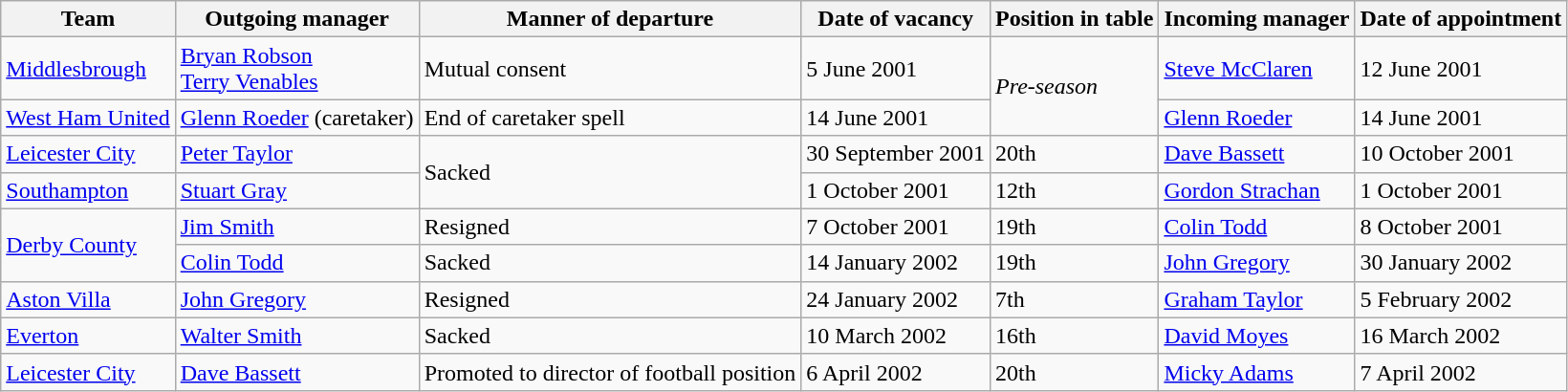<table class="wikitable">
<tr>
<th>Team</th>
<th>Outgoing manager</th>
<th>Manner of departure</th>
<th>Date of vacancy</th>
<th>Position in table</th>
<th>Incoming manager</th>
<th>Date of appointment</th>
</tr>
<tr>
<td><a href='#'>Middlesbrough</a></td>
<td> <a href='#'>Bryan Robson</a><br> <a href='#'>Terry Venables</a></td>
<td>Mutual consent</td>
<td>5 June 2001</td>
<td rowspan=2><em>Pre-season</em></td>
<td> <a href='#'>Steve McClaren</a></td>
<td>12 June 2001</td>
</tr>
<tr>
<td><a href='#'>West Ham United</a></td>
<td> <a href='#'>Glenn Roeder</a> (caretaker)</td>
<td>End of caretaker spell</td>
<td>14 June 2001</td>
<td> <a href='#'>Glenn Roeder</a></td>
<td>14 June 2001</td>
</tr>
<tr>
<td><a href='#'>Leicester City</a></td>
<td> <a href='#'>Peter Taylor</a></td>
<td rowspan="2">Sacked</td>
<td>30 September 2001</td>
<td>20th</td>
<td> <a href='#'>Dave Bassett</a></td>
<td>10 October 2001</td>
</tr>
<tr>
<td><a href='#'>Southampton</a></td>
<td> <a href='#'>Stuart Gray</a></td>
<td>1 October 2001</td>
<td>12th</td>
<td> <a href='#'>Gordon Strachan</a></td>
<td>1 October 2001</td>
</tr>
<tr>
<td rowspan="2"><a href='#'>Derby County</a></td>
<td> <a href='#'>Jim Smith</a></td>
<td>Resigned</td>
<td>7 October 2001</td>
<td>19th</td>
<td> <a href='#'>Colin Todd</a></td>
<td>8 October 2001</td>
</tr>
<tr>
<td> <a href='#'>Colin Todd</a></td>
<td>Sacked</td>
<td>14 January 2002</td>
<td>19th</td>
<td> <a href='#'>John Gregory</a></td>
<td>30 January 2002</td>
</tr>
<tr>
<td><a href='#'>Aston Villa</a></td>
<td> <a href='#'>John Gregory</a></td>
<td>Resigned</td>
<td>24 January 2002</td>
<td>7th</td>
<td> <a href='#'>Graham Taylor</a></td>
<td>5 February 2002</td>
</tr>
<tr>
<td><a href='#'>Everton</a></td>
<td> <a href='#'>Walter Smith</a></td>
<td>Sacked</td>
<td>10 March 2002</td>
<td>16th</td>
<td> <a href='#'>David Moyes</a></td>
<td>16 March 2002</td>
</tr>
<tr>
<td><a href='#'>Leicester City</a></td>
<td> <a href='#'>Dave Bassett</a></td>
<td>Promoted to director of football position</td>
<td>6 April 2002</td>
<td>20th</td>
<td> <a href='#'>Micky Adams</a></td>
<td>7 April 2002</td>
</tr>
</table>
